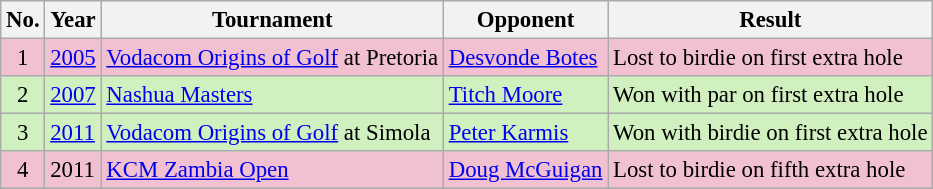<table class="wikitable" style="font-size:95%;">
<tr>
<th>No.</th>
<th>Year</th>
<th>Tournament</th>
<th>Opponent</th>
<th>Result</th>
</tr>
<tr style="background:#F2C1D1;">
<td align=center>1</td>
<td><a href='#'>2005</a></td>
<td><a href='#'>Vodacom Origins of Golf</a> at Pretoria</td>
<td> <a href='#'>Desvonde Botes</a></td>
<td>Lost to birdie on first extra hole</td>
</tr>
<tr style="background:#D0F0C0;">
<td align=center>2</td>
<td><a href='#'>2007</a></td>
<td><a href='#'>Nashua Masters</a></td>
<td> <a href='#'>Titch Moore</a></td>
<td>Won with par on first extra hole</td>
</tr>
<tr style="background:#D0F0C0;">
<td align=center>3</td>
<td><a href='#'>2011</a></td>
<td><a href='#'>Vodacom Origins of Golf</a> at Simola</td>
<td> <a href='#'>Peter Karmis</a></td>
<td>Won with birdie on first extra hole</td>
</tr>
<tr style="background:#F2C1D1;">
<td align=center>4</td>
<td>2011</td>
<td><a href='#'>KCM Zambia Open</a></td>
<td> <a href='#'>Doug McGuigan</a></td>
<td>Lost to birdie on fifth extra hole</td>
</tr>
</table>
